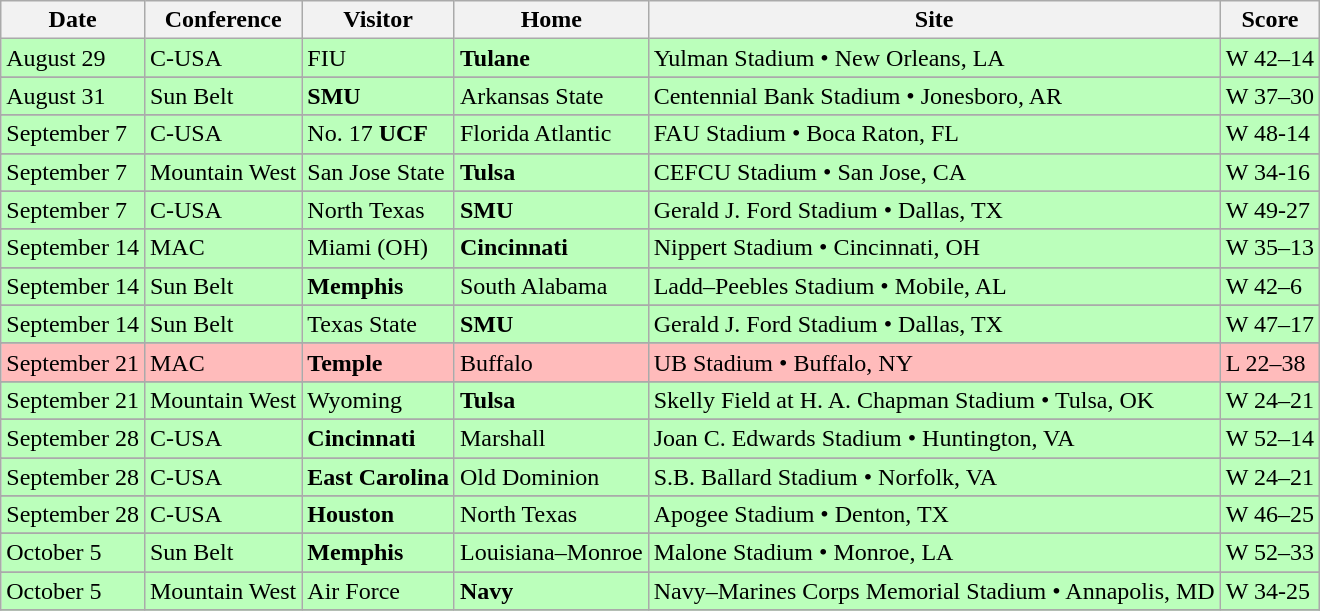<table class="wikitable">
<tr>
<th>Date</th>
<th>Conference</th>
<th>Visitor</th>
<th>Home</th>
<th>Site</th>
<th>Score</th>
</tr>
<tr style="background:#bfb">
<td>August 29</td>
<td>C-USA</td>
<td>FIU</td>
<td><strong>Tulane</strong></td>
<td>Yulman Stadium • New Orleans, LA</td>
<td>W 42–14</td>
</tr>
<tr>
</tr>
<tr style="background:#bfb">
<td>August 31</td>
<td>Sun Belt</td>
<td><strong>SMU</strong></td>
<td>Arkansas State</td>
<td>Centennial Bank Stadium • Jonesboro, AR</td>
<td>W 37–30</td>
</tr>
<tr>
</tr>
<tr style="background:#bfb">
<td>September 7</td>
<td>C-USA</td>
<td>No. 17 <strong>UCF</strong></td>
<td>Florida Atlantic</td>
<td>FAU Stadium • Boca Raton, FL</td>
<td>W 48-14</td>
</tr>
<tr>
</tr>
<tr style="background:#bfb">
<td>September 7</td>
<td>Mountain West</td>
<td>San Jose State</td>
<td><strong>Tulsa</strong></td>
<td>CEFCU Stadium • San Jose, CA</td>
<td>W 34-16</td>
</tr>
<tr>
</tr>
<tr style="background:#bfb">
<td>September 7</td>
<td>C-USA</td>
<td>North Texas</td>
<td><strong>SMU</strong></td>
<td>Gerald J. Ford Stadium • Dallas, TX</td>
<td>W 49-27</td>
</tr>
<tr>
</tr>
<tr style="background:#bfb">
<td>September 14</td>
<td>MAC</td>
<td>Miami (OH)</td>
<td><strong>Cincinnati</strong></td>
<td>Nippert Stadium • Cincinnati, OH</td>
<td>W 35–13</td>
</tr>
<tr>
</tr>
<tr style="background:#bfb">
<td>September 14</td>
<td>Sun Belt</td>
<td><strong>Memphis</strong></td>
<td>South Alabama</td>
<td>Ladd–Peebles Stadium • Mobile, AL</td>
<td>W 42–6</td>
</tr>
<tr>
</tr>
<tr style="background:#bfb">
<td>September 14</td>
<td>Sun Belt</td>
<td>Texas State</td>
<td><strong>SMU</strong></td>
<td>Gerald J. Ford Stadium • Dallas, TX</td>
<td>W 47–17</td>
</tr>
<tr>
</tr>
<tr style="background:#fbb">
<td>September 21</td>
<td>MAC</td>
<td><strong>Temple</strong></td>
<td>Buffalo</td>
<td>UB Stadium • Buffalo, NY</td>
<td>L 22–38</td>
</tr>
<tr>
</tr>
<tr style="background:#bfb">
<td>September 21</td>
<td>Mountain West</td>
<td>Wyoming</td>
<td><strong>Tulsa</strong></td>
<td>Skelly Field at H. A. Chapman Stadium • Tulsa, OK</td>
<td>W 24–21</td>
</tr>
<tr>
</tr>
<tr style="background:#bfb">
<td>September 28</td>
<td>C-USA</td>
<td><strong>Cincinnati</strong></td>
<td>Marshall</td>
<td>Joan C. Edwards Stadium • Huntington, VA</td>
<td>W 52–14</td>
</tr>
<tr>
</tr>
<tr style="background:#bfb">
<td>September 28</td>
<td>C-USA</td>
<td><strong>East Carolina</strong></td>
<td>Old Dominion</td>
<td>S.B. Ballard Stadium • Norfolk, VA</td>
<td>W 24–21</td>
</tr>
<tr>
</tr>
<tr style="background:#bfb">
<td>September 28</td>
<td>C-USA</td>
<td><strong>Houston</strong></td>
<td>North Texas</td>
<td>Apogee Stadium • Denton, TX</td>
<td>W 46–25</td>
</tr>
<tr>
</tr>
<tr style="background:#bfb">
<td>October 5</td>
<td>Sun Belt</td>
<td><strong>Memphis</strong></td>
<td>Louisiana–Monroe</td>
<td>Malone Stadium • Monroe, LA</td>
<td>W 52–33</td>
</tr>
<tr>
</tr>
<tr style="background:#bfb">
<td>October 5</td>
<td>Mountain West</td>
<td>Air Force</td>
<td><strong>Navy</strong></td>
<td>Navy–Marines Corps Memorial Stadium • Annapolis, MD</td>
<td>W 34-25</td>
</tr>
<tr>
</tr>
</table>
